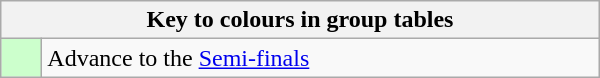<table class="wikitable" style="text-align: center; width: 400px;">
<tr>
<th colspan=2>Key to colours in group tables</th>
</tr>
<tr>
<td bgcolor=#ccffcc style="width: 20px;"></td>
<td align=left>Advance to the <a href='#'>Semi-finals</a></td>
</tr>
</table>
